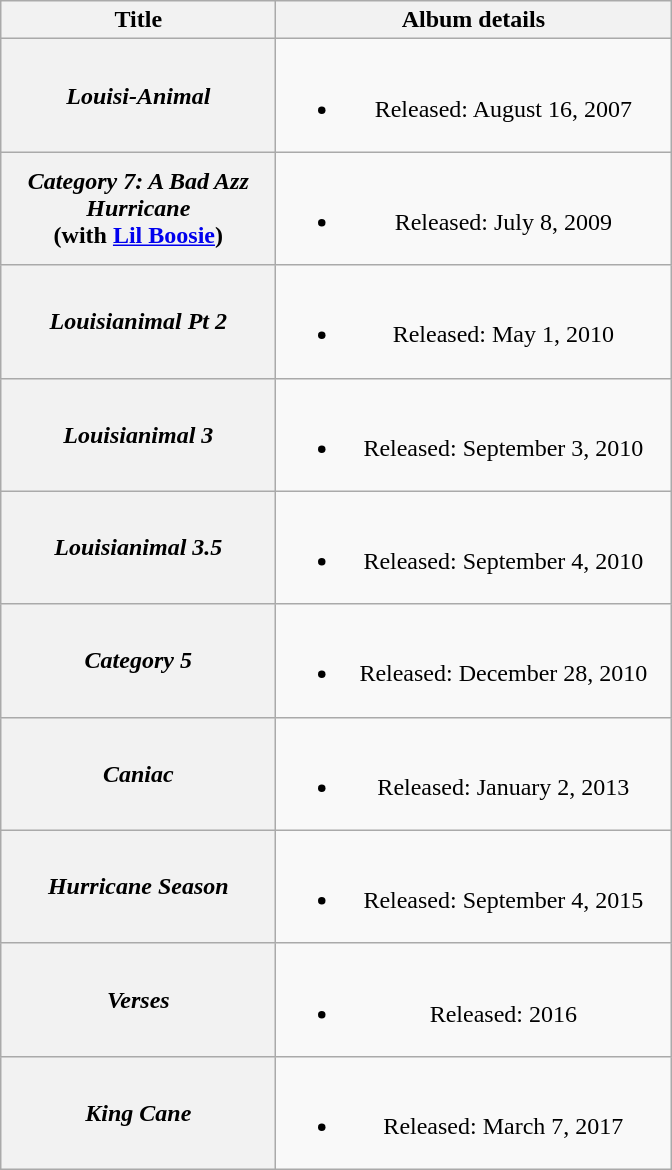<table class="wikitable plainrowheaders" style="text-align:center;">
<tr>
<th scope="col" style="width:11em;">Title</th>
<th scope="col" style="width:16em;">Album details</th>
</tr>
<tr>
<th scope="row"><em>Louisi-Animal</em></th>
<td><br><ul><li>Released: August 16, 2007</li></ul></td>
</tr>
<tr>
<th scope="row"><em>Category 7: A Bad Azz Hurricane</em><br><span>(with <a href='#'>Lil Boosie</a>)</span></th>
<td><br><ul><li>Released: July 8, 2009</li></ul></td>
</tr>
<tr>
<th scope="row"><em>Louisianimal Pt 2</em></th>
<td><br><ul><li>Released: May 1, 2010</li></ul></td>
</tr>
<tr>
<th scope="row"><em>Louisianimal 3</em></th>
<td><br><ul><li>Released: September 3, 2010</li></ul></td>
</tr>
<tr>
<th scope="row"><em>Louisianimal 3.5</em></th>
<td><br><ul><li>Released: September 4, 2010</li></ul></td>
</tr>
<tr>
<th scope="row"><em>Category 5</em></th>
<td><br><ul><li>Released: December 28, 2010</li></ul></td>
</tr>
<tr>
<th scope="row"><em>Caniac</em></th>
<td><br><ul><li>Released: January 2, 2013</li></ul></td>
</tr>
<tr>
<th scope="row"><em>Hurricane Season</em></th>
<td><br><ul><li>Released: September 4, 2015</li></ul></td>
</tr>
<tr>
<th scope="row"><em>Verses</em></th>
<td><br><ul><li>Released: 2016</li></ul></td>
</tr>
<tr>
<th scope="row"><em>King Cane</em></th>
<td><br><ul><li>Released: March 7, 2017</li></ul></td>
</tr>
</table>
